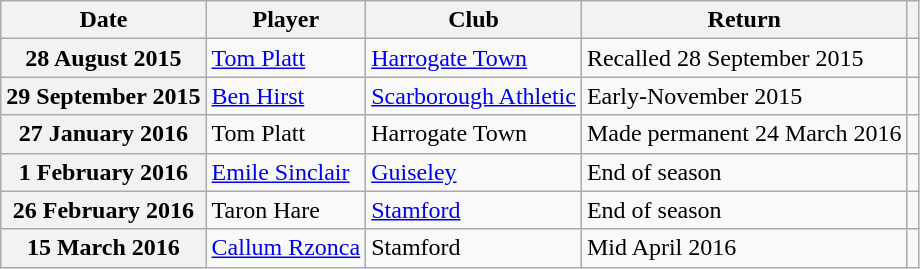<table class="wikitable plainrowheaders">
<tr>
<th scope=col>Date</th>
<th scope=col>Player</th>
<th scope=col>Club</th>
<th scope=col>Return</th>
<th scope=col class=unsortable></th>
</tr>
<tr>
<th scope=row>28 August 2015</th>
<td><a href='#'>Tom Platt</a></td>
<td><a href='#'>Harrogate Town</a></td>
<td>Recalled 28 September 2015</td>
<td style="text-align:center;"></td>
</tr>
<tr>
<th scope=row>29 September 2015</th>
<td><a href='#'>Ben Hirst</a></td>
<td><a href='#'>Scarborough Athletic</a></td>
<td>Early-November 2015</td>
<td style="text-align:center;"></td>
</tr>
<tr>
<th scope=row>27 January 2016</th>
<td>Tom Platt</td>
<td>Harrogate Town</td>
<td>Made permanent 24 March 2016</td>
<td style="text-align:center;"></td>
</tr>
<tr>
<th scope=row>1 February 2016</th>
<td><a href='#'>Emile Sinclair</a></td>
<td><a href='#'>Guiseley</a></td>
<td>End of season</td>
<td style="text-align:center;"></td>
</tr>
<tr>
<th scope=row>26 February 2016</th>
<td>Taron Hare</td>
<td><a href='#'>Stamford</a></td>
<td>End of season</td>
<td style="text-align:center;"></td>
</tr>
<tr>
<th scope=row>15 March 2016</th>
<td><a href='#'>Callum Rzonca</a></td>
<td>Stamford</td>
<td>Mid April 2016</td>
<td style="text-align:center;"></td>
</tr>
</table>
